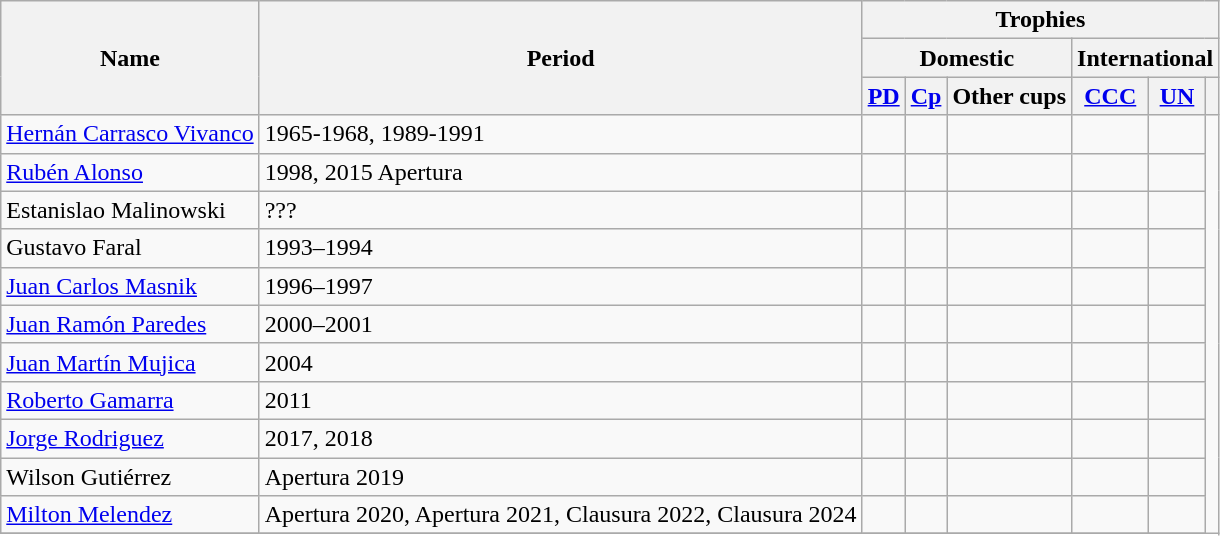<table class="wikitable">
<tr>
<th rowspan="3">Name</th>
<th rowspan="3">Period</th>
<th colspan="7">Trophies</th>
</tr>
<tr>
<th colspan="3">Domestic</th>
<th colspan="4">International</th>
</tr>
<tr>
<th><a href='#'>PD</a></th>
<th><a href='#'>Cp</a></th>
<th>Other cups</th>
<th><a href='#'>CCC</a></th>
<th><a href='#'>UN</a></th>
<th></th>
</tr>
<tr>
<td> <a href='#'>Hernán Carrasco Vivanco</a></td>
<td>1965-1968, 1989-1991</td>
<td></td>
<td></td>
<td></td>
<td></td>
<td></td>
</tr>
<tr>
<td> <a href='#'>Rubén Alonso</a></td>
<td>1998, 2015 Apertura</td>
<td></td>
<td></td>
<td></td>
<td></td>
<td></td>
</tr>
<tr>
<td>  Estanislao  Malinowski</td>
<td>???</td>
<td></td>
<td></td>
<td></td>
<td></td>
<td></td>
</tr>
<tr>
<td> Gustavo Faral</td>
<td>1993–1994</td>
<td></td>
<td></td>
<td></td>
<td></td>
<td></td>
</tr>
<tr>
<td> <a href='#'>Juan Carlos Masnik</a></td>
<td>1996–1997</td>
<td></td>
<td></td>
<td></td>
<td></td>
<td></td>
</tr>
<tr>
<td> <a href='#'>Juan Ramón Paredes</a></td>
<td>2000–2001</td>
<td></td>
<td></td>
<td></td>
<td></td>
<td></td>
</tr>
<tr>
<td> <a href='#'>Juan Martín Mujica</a></td>
<td>2004</td>
<td></td>
<td></td>
<td></td>
<td></td>
<td></td>
</tr>
<tr>
<td> <a href='#'>Roberto Gamarra</a></td>
<td>2011</td>
<td></td>
<td></td>
<td></td>
<td></td>
<td></td>
</tr>
<tr>
<td> <a href='#'>Jorge Rodriguez</a></td>
<td>2017, 2018</td>
<td></td>
<td></td>
<td></td>
<td></td>
<td></td>
</tr>
<tr>
<td> Wilson Gutiérrez</td>
<td>Apertura 2019</td>
<td></td>
<td></td>
<td></td>
<td></td>
<td></td>
</tr>
<tr>
<td> <a href='#'>Milton Melendez</a></td>
<td>Apertura 2020, Apertura 2021, Clausura 2022, Clausura 2024</td>
<td></td>
<td></td>
<td></td>
<td></td>
<td></td>
</tr>
<tr>
</tr>
</table>
